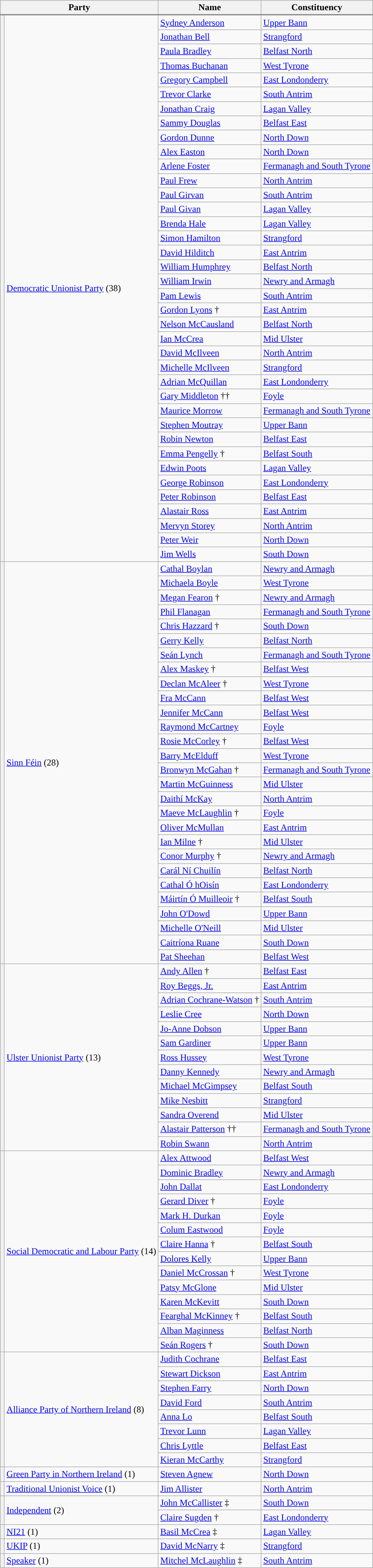<table class="wikitable">
<tr style="border-bottom: 2px solid gray;">
<th colspan=2>Party</th>
<th>Name</th>
<th>Constituency</th>
</tr>
<tr>
<th rowspan="38" style="background-color: "></th>
<td rowspan="38"><a href='#'>Democratic Unionist Party</a> (38)</td>
<td><a href='#'>Sydney Anderson</a></td>
<td><a href='#'>Upper Bann</a></td>
</tr>
<tr>
<td><a href='#'>Jonathan Bell</a></td>
<td><a href='#'>Strangford</a></td>
</tr>
<tr>
<td><a href='#'>Paula Bradley</a></td>
<td><a href='#'>Belfast North</a></td>
</tr>
<tr>
<td><a href='#'>Thomas Buchanan</a></td>
<td><a href='#'>West Tyrone</a></td>
</tr>
<tr>
<td><a href='#'>Gregory Campbell</a></td>
<td><a href='#'>East Londonderry</a></td>
</tr>
<tr>
<td><a href='#'>Trevor Clarke</a></td>
<td><a href='#'>South Antrim</a></td>
</tr>
<tr>
<td><a href='#'>Jonathan Craig</a></td>
<td><a href='#'>Lagan Valley</a></td>
</tr>
<tr>
<td><a href='#'>Sammy Douglas</a></td>
<td><a href='#'>Belfast East</a></td>
</tr>
<tr>
<td><a href='#'>Gordon Dunne</a></td>
<td><a href='#'>North Down</a></td>
</tr>
<tr>
<td><a href='#'>Alex Easton</a></td>
<td><a href='#'>North Down</a></td>
</tr>
<tr>
<td><a href='#'>Arlene Foster</a></td>
<td><a href='#'>Fermanagh and South Tyrone</a></td>
</tr>
<tr>
<td><a href='#'>Paul Frew</a></td>
<td><a href='#'>North Antrim</a></td>
</tr>
<tr>
<td><a href='#'>Paul Girvan</a></td>
<td><a href='#'>South Antrim</a></td>
</tr>
<tr>
<td><a href='#'>Paul Givan</a></td>
<td><a href='#'>Lagan Valley</a></td>
</tr>
<tr>
<td><a href='#'>Brenda Hale</a></td>
<td><a href='#'>Lagan Valley</a></td>
</tr>
<tr>
<td><a href='#'>Simon Hamilton</a></td>
<td><a href='#'>Strangford</a></td>
</tr>
<tr>
<td><a href='#'>David Hilditch</a></td>
<td><a href='#'>East Antrim</a></td>
</tr>
<tr>
<td><a href='#'>William Humphrey</a></td>
<td><a href='#'>Belfast North</a></td>
</tr>
<tr>
<td><a href='#'>William Irwin</a></td>
<td><a href='#'>Newry and Armagh</a></td>
</tr>
<tr>
<td><a href='#'>Pam Lewis</a></td>
<td><a href='#'>South Antrim</a></td>
</tr>
<tr>
<td><a href='#'>Gordon Lyons</a> †</td>
<td><a href='#'>East Antrim</a></td>
</tr>
<tr>
<td><a href='#'>Nelson McCausland</a></td>
<td><a href='#'>Belfast North</a></td>
</tr>
<tr>
<td><a href='#'>Ian McCrea</a></td>
<td><a href='#'>Mid Ulster</a></td>
</tr>
<tr>
<td><a href='#'>David McIlveen</a></td>
<td><a href='#'>North Antrim</a></td>
</tr>
<tr>
<td><a href='#'>Michelle McIlveen</a></td>
<td><a href='#'>Strangford</a></td>
</tr>
<tr>
<td><a href='#'>Adrian McQuillan</a></td>
<td><a href='#'>East Londonderry</a></td>
</tr>
<tr>
<td><a href='#'>Gary Middleton</a> ††</td>
<td><a href='#'>Foyle</a></td>
</tr>
<tr>
<td><a href='#'>Maurice Morrow</a></td>
<td><a href='#'>Fermanagh and South Tyrone</a></td>
</tr>
<tr>
<td><a href='#'>Stephen Moutray</a></td>
<td><a href='#'>Upper Bann</a></td>
</tr>
<tr>
<td><a href='#'>Robin Newton</a></td>
<td><a href='#'>Belfast East</a></td>
</tr>
<tr>
<td><a href='#'>Emma Pengelly</a> †</td>
<td><a href='#'>Belfast South</a></td>
</tr>
<tr>
<td><a href='#'>Edwin Poots</a></td>
<td><a href='#'>Lagan Valley</a></td>
</tr>
<tr>
<td><a href='#'>George Robinson</a></td>
<td><a href='#'>East Londonderry</a></td>
</tr>
<tr>
<td><a href='#'>Peter Robinson</a></td>
<td><a href='#'>Belfast East</a></td>
</tr>
<tr>
<td><a href='#'>Alastair Ross</a></td>
<td><a href='#'>East Antrim</a></td>
</tr>
<tr>
<td><a href='#'>Mervyn Storey</a></td>
<td><a href='#'>North Antrim</a></td>
</tr>
<tr>
<td><a href='#'>Peter Weir</a></td>
<td><a href='#'>North Down</a></td>
</tr>
<tr>
<td><a href='#'>Jim Wells</a></td>
<td><a href='#'>South Down</a></td>
</tr>
<tr>
<th rowspan="28" style="background-color: "></th>
<td rowspan="28"><a href='#'>Sinn Féin</a> (28)</td>
<td><a href='#'>Cathal Boylan</a></td>
<td><a href='#'>Newry and Armagh</a></td>
</tr>
<tr>
<td><a href='#'>Michaela Boyle</a></td>
<td><a href='#'>West Tyrone</a></td>
</tr>
<tr>
<td><a href='#'>Megan Fearon</a> †</td>
<td><a href='#'>Newry and Armagh</a></td>
</tr>
<tr>
<td><a href='#'>Phil Flanagan</a></td>
<td><a href='#'>Fermanagh and South Tyrone</a></td>
</tr>
<tr>
<td><a href='#'>Chris Hazzard</a> †</td>
<td><a href='#'>South Down</a></td>
</tr>
<tr>
<td><a href='#'>Gerry Kelly</a></td>
<td><a href='#'>Belfast North</a></td>
</tr>
<tr>
<td><a href='#'>Seán Lynch</a></td>
<td><a href='#'>Fermanagh and South Tyrone</a></td>
</tr>
<tr>
<td><a href='#'>Alex Maskey</a> †</td>
<td><a href='#'>Belfast West</a></td>
</tr>
<tr>
<td><a href='#'>Declan McAleer</a> †</td>
<td><a href='#'>West Tyrone</a></td>
</tr>
<tr>
<td><a href='#'>Fra McCann</a></td>
<td><a href='#'>Belfast West</a></td>
</tr>
<tr>
<td><a href='#'>Jennifer McCann</a></td>
<td><a href='#'>Belfast West</a></td>
</tr>
<tr>
<td><a href='#'>Raymond McCartney</a></td>
<td><a href='#'>Foyle</a></td>
</tr>
<tr>
<td><a href='#'>Rosie McCorley</a> †</td>
<td><a href='#'>Belfast West</a></td>
</tr>
<tr>
<td><a href='#'>Barry McElduff</a></td>
<td><a href='#'>West Tyrone</a></td>
</tr>
<tr>
<td><a href='#'>Bronwyn McGahan</a> †</td>
<td><a href='#'>Fermanagh and South Tyrone</a></td>
</tr>
<tr>
<td><a href='#'>Martin McGuinness</a></td>
<td><a href='#'>Mid Ulster</a></td>
</tr>
<tr>
<td><a href='#'>Daithí McKay</a></td>
<td><a href='#'>North Antrim</a></td>
</tr>
<tr>
<td><a href='#'>Maeve McLaughlin</a> †</td>
<td><a href='#'>Foyle</a></td>
</tr>
<tr>
<td><a href='#'>Oliver McMullan</a></td>
<td><a href='#'>East Antrim</a></td>
</tr>
<tr>
<td><a href='#'>Ian Milne</a> †</td>
<td><a href='#'>Mid Ulster</a></td>
</tr>
<tr>
<td><a href='#'>Conor Murphy</a> †</td>
<td><a href='#'>Newry and Armagh</a></td>
</tr>
<tr>
<td><a href='#'>Carál Ní Chuilín</a></td>
<td><a href='#'>Belfast North</a></td>
</tr>
<tr>
<td><a href='#'>Cathal Ó hOisín</a></td>
<td><a href='#'>East Londonderry</a></td>
</tr>
<tr>
<td><a href='#'>Máirtín Ó Muilleoir</a> †</td>
<td><a href='#'>Belfast South</a></td>
</tr>
<tr>
<td><a href='#'>John O'Dowd</a></td>
<td><a href='#'>Upper Bann</a></td>
</tr>
<tr>
<td><a href='#'>Michelle O'Neill</a></td>
<td><a href='#'>Mid Ulster</a></td>
</tr>
<tr>
<td><a href='#'>Caitríona Ruane</a></td>
<td><a href='#'>South Down</a></td>
</tr>
<tr>
<td><a href='#'>Pat Sheehan</a></td>
<td><a href='#'>Belfast West</a></td>
</tr>
<tr>
<th rowspan="13" style="background-color: "></th>
<td rowspan="13"><a href='#'>Ulster Unionist Party</a> (13)</td>
<td><a href='#'>Andy Allen</a> †</td>
<td><a href='#'>Belfast East</a></td>
</tr>
<tr>
<td><a href='#'>Roy Beggs, Jr.</a></td>
<td><a href='#'>East Antrim</a></td>
</tr>
<tr>
<td><a href='#'>Adrian Cochrane-Watson</a> †</td>
<td><a href='#'>South Antrim</a></td>
</tr>
<tr>
<td><a href='#'>Leslie Cree</a></td>
<td><a href='#'>North Down</a></td>
</tr>
<tr>
<td><a href='#'>Jo-Anne Dobson</a></td>
<td><a href='#'>Upper Bann</a></td>
</tr>
<tr>
<td><a href='#'>Sam Gardiner</a></td>
<td><a href='#'>Upper Bann</a></td>
</tr>
<tr>
<td><a href='#'>Ross Hussey</a></td>
<td><a href='#'>West Tyrone</a></td>
</tr>
<tr>
<td><a href='#'>Danny Kennedy</a></td>
<td><a href='#'>Newry and Armagh</a></td>
</tr>
<tr>
<td><a href='#'>Michael McGimpsey</a></td>
<td><a href='#'>Belfast South</a></td>
</tr>
<tr>
<td><a href='#'>Mike Nesbitt</a></td>
<td><a href='#'>Strangford</a></td>
</tr>
<tr>
<td><a href='#'>Sandra Overend</a></td>
<td><a href='#'>Mid Ulster</a></td>
</tr>
<tr>
<td><a href='#'>Alastair Patterson</a> ††</td>
<td><a href='#'>Fermanagh and South Tyrone</a></td>
</tr>
<tr>
<td><a href='#'>Robin Swann</a></td>
<td><a href='#'>North Antrim</a></td>
</tr>
<tr>
<th rowspan="14" style="background-color: "></th>
<td rowspan="14"><a href='#'>Social Democratic and Labour Party</a> (14)</td>
<td><a href='#'>Alex Attwood</a></td>
<td><a href='#'>Belfast West</a></td>
</tr>
<tr>
<td><a href='#'>Dominic Bradley</a></td>
<td><a href='#'>Newry and Armagh</a></td>
</tr>
<tr>
<td><a href='#'>John Dallat</a></td>
<td><a href='#'>East Londonderry</a></td>
</tr>
<tr>
<td><a href='#'>Gerard Diver</a> †</td>
<td><a href='#'>Foyle</a></td>
</tr>
<tr>
<td><a href='#'>Mark H. Durkan</a></td>
<td><a href='#'>Foyle</a></td>
</tr>
<tr>
<td><a href='#'>Colum Eastwood</a></td>
<td><a href='#'>Foyle</a></td>
</tr>
<tr>
<td><a href='#'>Claire Hanna</a> †</td>
<td><a href='#'>Belfast South</a></td>
</tr>
<tr>
<td><a href='#'>Dolores Kelly</a></td>
<td><a href='#'>Upper Bann</a></td>
</tr>
<tr>
<td><a href='#'>Daniel McCrossan</a> †</td>
<td><a href='#'>West Tyrone</a></td>
</tr>
<tr>
<td><a href='#'>Patsy McGlone</a></td>
<td><a href='#'>Mid Ulster</a></td>
</tr>
<tr>
<td><a href='#'>Karen McKevitt</a></td>
<td><a href='#'>South Down</a></td>
</tr>
<tr>
<td><a href='#'>Fearghal McKinney</a> †</td>
<td><a href='#'>Belfast South</a></td>
</tr>
<tr>
<td><a href='#'>Alban Maginness</a></td>
<td><a href='#'>Belfast North</a></td>
</tr>
<tr>
<td><a href='#'>Seán Rogers</a> †</td>
<td><a href='#'>South Down</a></td>
</tr>
<tr>
<th rowspan="8" style="background-color: "></th>
<td rowspan="8"><a href='#'>Alliance Party of Northern Ireland</a> (8)</td>
<td><a href='#'>Judith Cochrane</a></td>
<td><a href='#'>Belfast East</a></td>
</tr>
<tr>
<td><a href='#'>Stewart Dickson</a></td>
<td><a href='#'>East Antrim</a></td>
</tr>
<tr>
<td><a href='#'>Stephen Farry</a></td>
<td><a href='#'>North Down</a></td>
</tr>
<tr>
<td><a href='#'>David Ford</a></td>
<td><a href='#'>South Antrim</a></td>
</tr>
<tr>
<td><a href='#'>Anna Lo</a></td>
<td><a href='#'>Belfast South</a></td>
</tr>
<tr>
<td><a href='#'>Trevor Lunn</a></td>
<td><a href='#'>Lagan Valley</a></td>
</tr>
<tr>
<td><a href='#'>Chris Lyttle</a></td>
<td><a href='#'>Belfast East</a></td>
</tr>
<tr>
<td><a href='#'>Kieran McCarthy</a></td>
<td><a href='#'>Strangford</a></td>
</tr>
<tr>
<th style="background-color: "></th>
<td><a href='#'>Green Party in Northern Ireland</a> (1)</td>
<td><a href='#'>Steven Agnew</a></td>
<td><a href='#'>North Down</a></td>
</tr>
<tr>
<th style="background-color: "></th>
<td><a href='#'>Traditional Unionist Voice</a> (1)</td>
<td><a href='#'>Jim Allister</a></td>
<td><a href='#'>North Antrim</a></td>
</tr>
<tr>
<th rowspan="2" style="background-color: "></th>
<td rowspan="2"><a href='#'>Independent</a> (2)</td>
<td><a href='#'>John McCallister</a> ‡</td>
<td><a href='#'>South Down</a></td>
</tr>
<tr>
<td><a href='#'>Claire Sugden</a> †</td>
<td><a href='#'>East Londonderry</a></td>
</tr>
<tr>
<th style="background-color: "></th>
<td><a href='#'>NI21</a> (1)</td>
<td><a href='#'>Basil McCrea</a> ‡</td>
<td><a href='#'>Lagan Valley</a></td>
</tr>
<tr>
<th style="background-color: "></th>
<td><a href='#'>UKIP</a> (1)</td>
<td><a href='#'>David McNarry</a> ‡</td>
<td><a href='#'>Strangford</a></td>
</tr>
<tr>
<th rowspan="1" style="background-color: "></th>
<td rowspan="1"><a href='#'>Speaker</a> (1)</td>
<td><a href='#'>Mitchel McLaughlin</a> ‡</td>
<td><a href='#'>South Antrim</a></td>
</tr>
</table>
